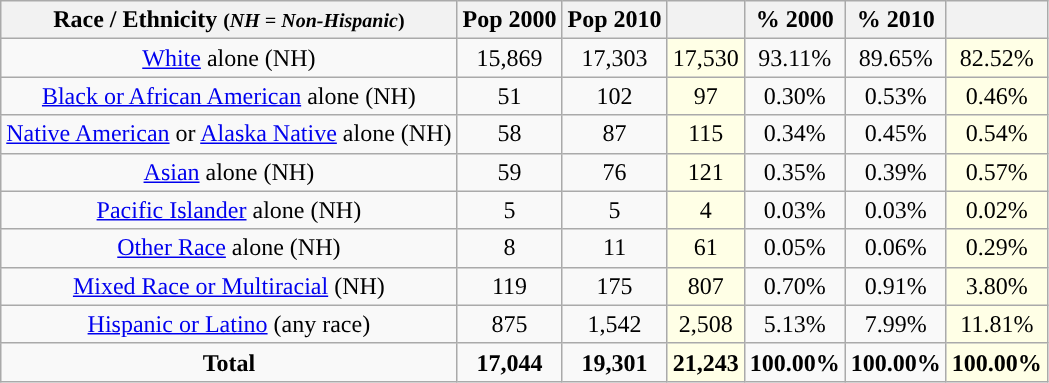<table class="wikitable" style="text-align:center;">
<tr>
<th>Race / Ethnicity <small>(<em>NH = Non-Hispanic</em>)</small></th>
<th>Pop 2000</th>
<th>Pop 2010</th>
<th></th>
<th>% 2000</th>
<th>% 2010</th>
<th></th>
</tr>
<tr>
<td><a href='#'>White</a> alone (NH)</td>
<td>15,869</td>
<td>17,303</td>
<td style='background: #ffffe6;'>17,530</td>
<td>93.11%</td>
<td>89.65%</td>
<td style='background: #ffffe6;'>82.52%</td>
</tr>
<tr>
<td><a href='#'>Black or African American</a> alone (NH)</td>
<td>51</td>
<td>102</td>
<td style='background: #ffffe6;'>97</td>
<td>0.30%</td>
<td>0.53%</td>
<td style='background: #ffffe6;'>0.46%</td>
</tr>
<tr>
<td><a href='#'>Native American</a> or <a href='#'>Alaska Native</a> alone (NH)</td>
<td>58</td>
<td>87</td>
<td style='background: #ffffe6;'>115</td>
<td>0.34%</td>
<td>0.45%</td>
<td style='background: #ffffe6;'>0.54%</td>
</tr>
<tr>
<td><a href='#'>Asian</a> alone (NH)</td>
<td>59</td>
<td>76</td>
<td style='background: #ffffe6;'>121</td>
<td>0.35%</td>
<td>0.39%</td>
<td style='background: #ffffe6;'>0.57%</td>
</tr>
<tr>
<td><a href='#'>Pacific Islander</a> alone (NH)</td>
<td>5</td>
<td>5</td>
<td style='background: #ffffe6;'>4</td>
<td>0.03%</td>
<td>0.03%</td>
<td style='background: #ffffe6;'>0.02%</td>
</tr>
<tr>
<td><a href='#'>Other Race</a> alone (NH)</td>
<td>8</td>
<td>11</td>
<td style='background: #ffffe6;'>61</td>
<td>0.05%</td>
<td>0.06%</td>
<td style='background: #ffffe6;'>0.29%</td>
</tr>
<tr>
<td><a href='#'>Mixed Race or Multiracial</a> (NH)</td>
<td>119</td>
<td>175</td>
<td style='background: #ffffe6;'>807</td>
<td>0.70%</td>
<td>0.91%</td>
<td style='background: #ffffe6;'>3.80%</td>
</tr>
<tr>
<td><a href='#'>Hispanic or Latino</a> (any race)</td>
<td>875</td>
<td>1,542</td>
<td style='background: #ffffe6;'>2,508</td>
<td>5.13%</td>
<td>7.99%</td>
<td style='background: #ffffe6;'>11.81%</td>
</tr>
<tr>
<td><strong>Total</strong></td>
<td><strong>17,044</strong></td>
<td><strong>19,301</strong></td>
<td style='background: #ffffe6;'><strong>21,243</strong></td>
<td><strong>100.00%</strong></td>
<td><strong>100.00%</strong></td>
<td style='background: #ffffe6;'><strong>100.00%</strong></td>
</tr>
</table>
